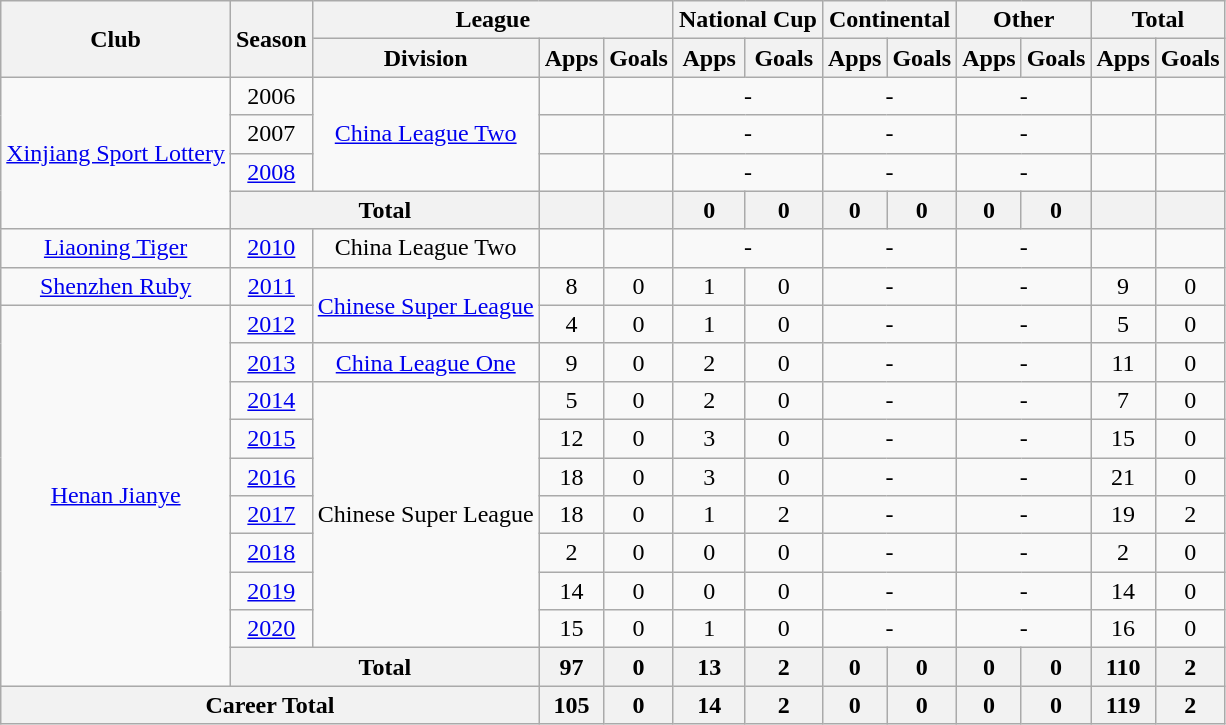<table class="wikitable" style="text-align: center">
<tr>
<th rowspan="2">Club</th>
<th rowspan="2">Season</th>
<th colspan="3">League</th>
<th colspan="2">National Cup</th>
<th colspan="2">Continental</th>
<th colspan="2">Other</th>
<th colspan="2">Total</th>
</tr>
<tr>
<th>Division</th>
<th>Apps</th>
<th>Goals</th>
<th>Apps</th>
<th>Goals</th>
<th>Apps</th>
<th>Goals</th>
<th>Apps</th>
<th>Goals</th>
<th>Apps</th>
<th>Goals</th>
</tr>
<tr>
<td rowspan="4"><a href='#'>Xinjiang Sport Lottery</a></td>
<td>2006</td>
<td rowspan="3"><a href='#'>China League Two</a></td>
<td></td>
<td></td>
<td colspan="2">-</td>
<td colspan="2">-</td>
<td colspan="2">-</td>
<td></td>
<td></td>
</tr>
<tr>
<td>2007</td>
<td></td>
<td></td>
<td colspan="2">-</td>
<td colspan="2">-</td>
<td colspan="2">-</td>
<td></td>
<td></td>
</tr>
<tr>
<td><a href='#'>2008</a></td>
<td></td>
<td></td>
<td colspan="2">-</td>
<td colspan="2">-</td>
<td colspan="2">-</td>
<td></td>
<td></td>
</tr>
<tr>
<th colspan="2"><strong>Total</strong></th>
<th></th>
<th></th>
<th>0</th>
<th>0</th>
<th>0</th>
<th>0</th>
<th>0</th>
<th>0</th>
<th></th>
<th></th>
</tr>
<tr>
<td><a href='#'>Liaoning Tiger</a></td>
<td><a href='#'>2010</a></td>
<td>China League Two</td>
<td></td>
<td></td>
<td colspan="2">-</td>
<td colspan="2">-</td>
<td colspan="2">-</td>
<td></td>
<td></td>
</tr>
<tr>
<td><a href='#'>Shenzhen Ruby</a></td>
<td><a href='#'>2011</a></td>
<td rowspan="2"><a href='#'>Chinese Super League</a></td>
<td>8</td>
<td>0</td>
<td>1</td>
<td>0</td>
<td colspan="2">-</td>
<td colspan="2">-</td>
<td>9</td>
<td>0</td>
</tr>
<tr>
<td rowspan=10><a href='#'>Henan Jianye</a></td>
<td><a href='#'>2012</a></td>
<td>4</td>
<td>0</td>
<td>1</td>
<td>0</td>
<td colspan="2">-</td>
<td colspan="2">-</td>
<td>5</td>
<td>0</td>
</tr>
<tr>
<td><a href='#'>2013</a></td>
<td><a href='#'>China League One</a></td>
<td>9</td>
<td>0</td>
<td>2</td>
<td>0</td>
<td colspan="2">-</td>
<td colspan="2">-</td>
<td>11</td>
<td>0</td>
</tr>
<tr>
<td><a href='#'>2014</a></td>
<td rowspan=7>Chinese Super League</td>
<td>5</td>
<td>0</td>
<td>2</td>
<td>0</td>
<td colspan="2">-</td>
<td colspan="2">-</td>
<td>7</td>
<td>0</td>
</tr>
<tr>
<td><a href='#'>2015</a></td>
<td>12</td>
<td>0</td>
<td>3</td>
<td>0</td>
<td colspan="2">-</td>
<td colspan="2">-</td>
<td>15</td>
<td>0</td>
</tr>
<tr>
<td><a href='#'>2016</a></td>
<td>18</td>
<td>0</td>
<td>3</td>
<td>0</td>
<td colspan="2">-</td>
<td colspan="2">-</td>
<td>21</td>
<td>0</td>
</tr>
<tr>
<td><a href='#'>2017</a></td>
<td>18</td>
<td>0</td>
<td>1</td>
<td>2</td>
<td colspan="2">-</td>
<td colspan="2">-</td>
<td>19</td>
<td>2</td>
</tr>
<tr>
<td><a href='#'>2018</a></td>
<td>2</td>
<td>0</td>
<td>0</td>
<td>0</td>
<td colspan="2">-</td>
<td colspan="2">-</td>
<td>2</td>
<td>0</td>
</tr>
<tr>
<td><a href='#'>2019</a></td>
<td>14</td>
<td>0</td>
<td>0</td>
<td>0</td>
<td colspan="2">-</td>
<td colspan="2">-</td>
<td>14</td>
<td>0</td>
</tr>
<tr>
<td><a href='#'>2020</a></td>
<td>15</td>
<td>0</td>
<td>1</td>
<td>0</td>
<td colspan="2">-</td>
<td colspan="2">-</td>
<td>16</td>
<td>0</td>
</tr>
<tr>
<th colspan="2"><strong>Total</strong></th>
<th>97</th>
<th>0</th>
<th>13</th>
<th>2</th>
<th>0</th>
<th>0</th>
<th>0</th>
<th>0</th>
<th>110</th>
<th>2</th>
</tr>
<tr>
<th colspan=3>Career Total</th>
<th>105</th>
<th>0</th>
<th>14</th>
<th>2</th>
<th>0</th>
<th>0</th>
<th>0</th>
<th>0</th>
<th>119</th>
<th>2</th>
</tr>
</table>
